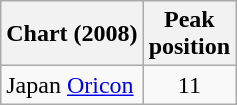<table class="wikitable">
<tr>
<th>Chart (2008)</th>
<th>Peak<br>position</th>
</tr>
<tr>
<td>Japan <a href='#'>Oricon</a></td>
<td align="center">11</td>
</tr>
</table>
